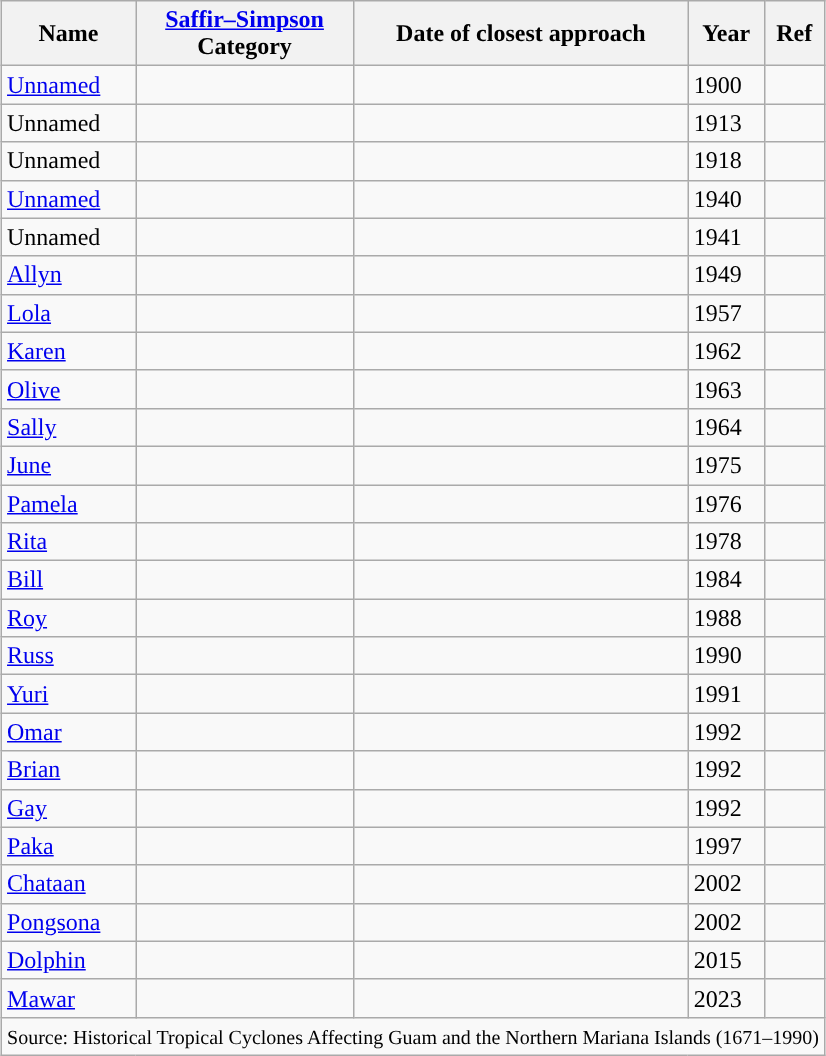<table class = "wikitable" style="margin:1em auto;">
<tr>
<th>Name</th>
<th><a href='#'>Saffir–Simpson</a><br>Category</th>
<th>Date of closest approach</th>
<th>Year</th>
<th>Ref</th>
</tr>
<tr>
<td><a href='#'>Unnamed</a></td>
<td></td>
<td></td>
<td>1900</td>
<td></td>
</tr>
<tr>
<td>Unnamed</td>
<td></td>
<td></td>
<td>1913</td>
<td></td>
</tr>
<tr>
<td>Unnamed</td>
<td></td>
<td></td>
<td>1918</td>
<td></td>
</tr>
<tr>
<td><a href='#'>Unnamed</a></td>
<td></td>
<td></td>
<td>1940</td>
<td></td>
</tr>
<tr>
<td>Unnamed</td>
<td></td>
<td></td>
<td>1941</td>
<td></td>
</tr>
<tr>
<td><a href='#'>Allyn</a></td>
<td></td>
<td></td>
<td>1949</td>
<td></td>
</tr>
<tr>
<td><a href='#'>Lola</a></td>
<td></td>
<td></td>
<td>1957</td>
<td></td>
</tr>
<tr>
<td><a href='#'>Karen</a></td>
<td></td>
<td></td>
<td>1962</td>
<td></td>
</tr>
<tr>
<td><a href='#'>Olive</a></td>
<td></td>
<td></td>
<td>1963</td>
<td></td>
</tr>
<tr>
<td><a href='#'>Sally</a></td>
<td></td>
<td></td>
<td>1964</td>
<td></td>
</tr>
<tr>
<td><a href='#'>June</a></td>
<td></td>
<td></td>
<td>1975</td>
<td></td>
</tr>
<tr>
<td><a href='#'>Pamela</a></td>
<td></td>
<td></td>
<td>1976</td>
<td></td>
</tr>
<tr>
<td><a href='#'>Rita</a></td>
<td></td>
<td></td>
<td>1978</td>
<td></td>
</tr>
<tr>
<td><a href='#'>Bill</a></td>
<td></td>
<td></td>
<td>1984</td>
<td></td>
</tr>
<tr>
<td><a href='#'>Roy</a></td>
<td></td>
<td></td>
<td>1988</td>
<td></td>
</tr>
<tr>
<td><a href='#'>Russ</a></td>
<td></td>
<td></td>
<td>1990</td>
<td></td>
</tr>
<tr>
<td><a href='#'>Yuri</a></td>
<td></td>
<td></td>
<td>1991</td>
<td></td>
</tr>
<tr>
<td><a href='#'>Omar</a></td>
<td></td>
<td></td>
<td>1992</td>
<td></td>
</tr>
<tr>
<td><a href='#'>Brian</a></td>
<td></td>
<td></td>
<td>1992</td>
<td></td>
</tr>
<tr>
<td><a href='#'>Gay</a></td>
<td></td>
<td></td>
<td>1992</td>
<td></td>
</tr>
<tr>
<td><a href='#'>Paka</a></td>
<td></td>
<td></td>
<td>1997</td>
<td></td>
</tr>
<tr>
<td><a href='#'>Chataan</a></td>
<td></td>
<td></td>
<td>2002</td>
<td></td>
</tr>
<tr>
<td><a href='#'>Pongsona</a></td>
<td></td>
<td></td>
<td>2002</td>
<td></td>
</tr>
<tr>
<td><a href='#'>Dolphin</a></td>
<td></td>
<td></td>
<td>2015</td>
<td></td>
</tr>
<tr>
<td><a href='#'>Mawar</a></td>
<td></td>
<td></td>
<td>2023</td>
<td></td>
</tr>
<tr>
<td colspan="9"><small>Source: Historical Tropical Cyclones Affecting Guam and the Northern Mariana Islands (1671–1990)</small></td>
</tr>
</table>
